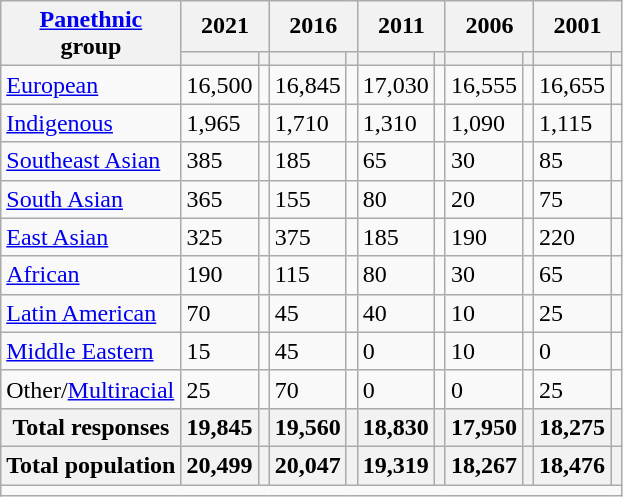<table class="wikitable collapsible sortable">
<tr>
<th rowspan="2"><a href='#'>Panethnic</a><br>group</th>
<th colspan="2">2021</th>
<th colspan="2">2016</th>
<th colspan="2">2011</th>
<th colspan="2">2006</th>
<th colspan="2">2001</th>
</tr>
<tr>
<th><a href='#'></a></th>
<th></th>
<th></th>
<th></th>
<th></th>
<th></th>
<th></th>
<th></th>
<th></th>
<th></th>
</tr>
<tr>
<td><a href='#'>European</a></td>
<td>16,500</td>
<td></td>
<td>16,845</td>
<td></td>
<td>17,030</td>
<td></td>
<td>16,555</td>
<td></td>
<td>16,655</td>
<td></td>
</tr>
<tr>
<td><a href='#'>Indigenous</a></td>
<td>1,965</td>
<td></td>
<td>1,710</td>
<td></td>
<td>1,310</td>
<td></td>
<td>1,090</td>
<td></td>
<td>1,115</td>
<td></td>
</tr>
<tr>
<td><a href='#'>Southeast Asian</a></td>
<td>385</td>
<td></td>
<td>185</td>
<td></td>
<td>65</td>
<td></td>
<td>30</td>
<td></td>
<td>85</td>
<td></td>
</tr>
<tr>
<td><a href='#'>South Asian</a></td>
<td>365</td>
<td></td>
<td>155</td>
<td></td>
<td>80</td>
<td></td>
<td>20</td>
<td></td>
<td>75</td>
<td></td>
</tr>
<tr>
<td><a href='#'>East Asian</a></td>
<td>325</td>
<td></td>
<td>375</td>
<td></td>
<td>185</td>
<td></td>
<td>190</td>
<td></td>
<td>220</td>
<td></td>
</tr>
<tr>
<td><a href='#'>African</a></td>
<td>190</td>
<td></td>
<td>115</td>
<td></td>
<td>80</td>
<td></td>
<td>30</td>
<td></td>
<td>65</td>
<td></td>
</tr>
<tr>
<td><a href='#'>Latin American</a></td>
<td>70</td>
<td></td>
<td>45</td>
<td></td>
<td>40</td>
<td></td>
<td>10</td>
<td></td>
<td>25</td>
<td></td>
</tr>
<tr>
<td><a href='#'>Middle Eastern</a></td>
<td>15</td>
<td></td>
<td>45</td>
<td></td>
<td>0</td>
<td></td>
<td>10</td>
<td></td>
<td>0</td>
<td></td>
</tr>
<tr>
<td>Other/<a href='#'>Multiracial</a></td>
<td>25</td>
<td></td>
<td>70</td>
<td></td>
<td>0</td>
<td></td>
<td>0</td>
<td></td>
<td>25</td>
<td></td>
</tr>
<tr>
<th>Total responses</th>
<th>19,845</th>
<th></th>
<th>19,560</th>
<th></th>
<th>18,830</th>
<th></th>
<th>17,950</th>
<th></th>
<th>18,275</th>
<th></th>
</tr>
<tr>
<th>Total population</th>
<th>20,499</th>
<th></th>
<th>20,047</th>
<th></th>
<th>19,319</th>
<th></th>
<th>18,267</th>
<th></th>
<th>18,476</th>
<th></th>
</tr>
<tr class="sortbottom">
<td colspan="15"></td>
</tr>
</table>
